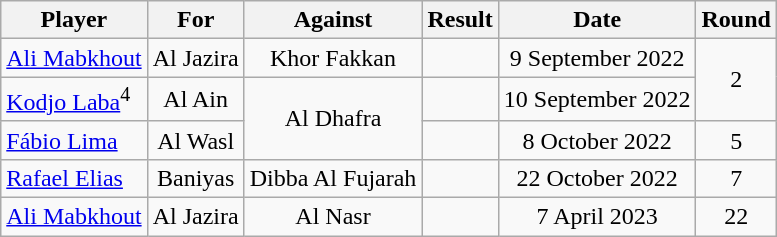<table class="wikitable" style="text-align:center">
<tr>
<th>Player</th>
<th>For</th>
<th>Against</th>
<th>Result</th>
<th>Date</th>
<th>Round</th>
</tr>
<tr>
<td align=left> <a href='#'>Ali Mabkhout</a></td>
<td>Al Jazira</td>
<td>Khor Fakkan</td>
<td></td>
<td>9 September 2022</td>
<td rowspan="2">2</td>
</tr>
<tr>
<td align=left> <a href='#'>Kodjo Laba</a><sup>4</sup></td>
<td>Al Ain</td>
<td rowspan=2>Al Dhafra</td>
<td></td>
<td>10 September 2022</td>
</tr>
<tr>
<td align=left> <a href='#'>Fábio Lima</a></td>
<td>Al Wasl</td>
<td></td>
<td>8 October 2022</td>
<td>5</td>
</tr>
<tr>
<td align=left> <a href='#'>Rafael Elias</a></td>
<td>Baniyas</td>
<td>Dibba Al Fujarah</td>
<td></td>
<td>22 October 2022</td>
<td>7</td>
</tr>
<tr>
<td align=left> <a href='#'>Ali Mabkhout</a></td>
<td>Al Jazira</td>
<td>Al Nasr</td>
<td></td>
<td>7 April 2023</td>
<td>22</td>
</tr>
</table>
